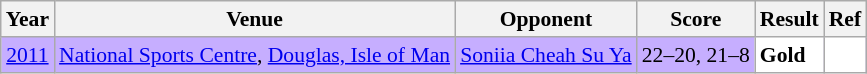<table class="sortable wikitable" style="font-size: 90%;">
<tr>
<th>Year</th>
<th>Venue</th>
<th>Opponent</th>
<th>Score</th>
<th>Result</th>
<th>Ref</th>
</tr>
<tr style="background:#C6AEFF">
<td align="center"><a href='#'>2011</a></td>
<td align="left"><a href='#'>National Sports Centre</a>, <a href='#'>Douglas, Isle of Man</a></td>
<td align="left"> <a href='#'>Soniia Cheah Su Ya</a></td>
<td align="left">22–20, 21–8</td>
<td style="text-align:left; background:white"> <strong>Gold</strong></td>
<td style="text-align:center; background:white"></td>
</tr>
</table>
